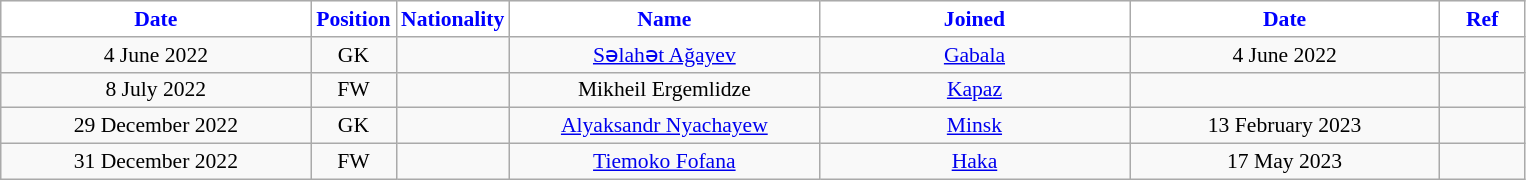<table class="wikitable"  style="text-align:center; font-size:90%; ">
<tr>
<th style="background:white; color:blue; width:200px;">Date</th>
<th style="background:white; color:blue; width:50px;">Position</th>
<th style="background:white; color:blue; width:50px;">Nationality</th>
<th style="background:white; color:blue; width:200px;">Name</th>
<th style="background:white; color:blue; width:200px;">Joined</th>
<th style="background:white; color:blue; width:200px;">Date</th>
<th style="background:white; color:blue; width:50px;">Ref</th>
</tr>
<tr>
<td>4 June 2022</td>
<td>GK</td>
<td></td>
<td><a href='#'>Səlahət Ağayev</a></td>
<td><a href='#'>Gabala</a></td>
<td>4 June 2022</td>
<td></td>
</tr>
<tr>
<td>8 July 2022</td>
<td>FW</td>
<td></td>
<td>Mikheil Ergemlidze</td>
<td><a href='#'>Kapaz</a></td>
<td></td>
<td></td>
</tr>
<tr>
<td>29 December 2022</td>
<td>GK</td>
<td></td>
<td><a href='#'>Alyaksandr Nyachayew</a></td>
<td><a href='#'>Minsk</a></td>
<td>13 February 2023</td>
<td></td>
</tr>
<tr>
<td>31 December 2022</td>
<td>FW</td>
<td></td>
<td><a href='#'>Tiemoko Fofana</a></td>
<td><a href='#'>Haka</a></td>
<td>17 May 2023</td>
<td></td>
</tr>
</table>
